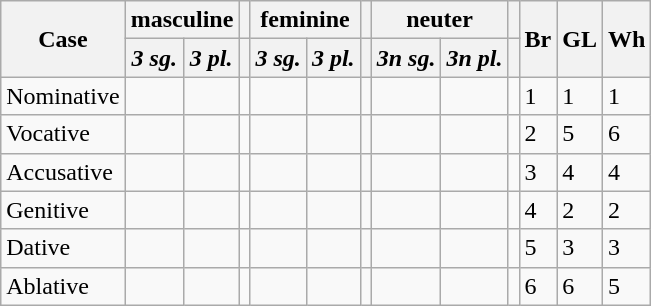<table class="wikitable sortable">
<tr>
<th rowspan="2">Case</th>
<th colspan="2">masculine</th>
<th></th>
<th colspan="2">feminine</th>
<th></th>
<th colspan="2">neuter</th>
<th></th>
<th rowspan="2">Br</th>
<th rowspan="2">GL</th>
<th rowspan="2">Wh</th>
</tr>
<tr>
<th class="unsortable"><em>3 sg.</em></th>
<th class="unsortable"><em>3 pl.</em></th>
<th class="unsortable"></th>
<th class="unsortable"><em>3 sg.</em></th>
<th class="unsortable"><em>3 pl.</em></th>
<th class="unsortable"></th>
<th class="unsortable"><em>3n sg.</em></th>
<th class="unsortable"><em>3n pl.</em></th>
<th class="unsortable"></th>
</tr>
<tr>
<td>Nominative</td>
<td><strong></strong></td>
<td><strong></strong></td>
<td></td>
<td><strong></strong></td>
<td><strong></strong></td>
<td></td>
<td><strong></strong></td>
<td><strong></strong></td>
<td></td>
<td>1</td>
<td>1</td>
<td>1</td>
</tr>
<tr>
<td>Vocative</td>
<td><strong></strong></td>
<td><strong></strong></td>
<td></td>
<td><strong></strong></td>
<td><strong></strong></td>
<td></td>
<td><strong></strong></td>
<td><strong></strong></td>
<td></td>
<td>2</td>
<td>5</td>
<td>6</td>
</tr>
<tr>
<td>Accusative</td>
<td><strong></strong></td>
<td><strong></strong></td>
<td></td>
<td><strong></strong></td>
<td><strong></strong></td>
<td></td>
<td><strong></strong></td>
<td><strong></strong></td>
<td></td>
<td>3</td>
<td>4</td>
<td>4</td>
</tr>
<tr>
<td>Genitive</td>
<td><strong></strong></td>
<td><strong></strong></td>
<td></td>
<td><strong></strong></td>
<td><strong></strong></td>
<td></td>
<td><strong></strong></td>
<td><strong></strong></td>
<td></td>
<td>4</td>
<td>2</td>
<td>2</td>
</tr>
<tr>
<td>Dative</td>
<td><strong></strong></td>
<td><strong></strong></td>
<td></td>
<td><strong></strong></td>
<td><strong></strong></td>
<td></td>
<td><strong></strong></td>
<td><strong></strong></td>
<td></td>
<td>5</td>
<td>3</td>
<td>3</td>
</tr>
<tr>
<td>Ablative</td>
<td><strong></strong></td>
<td><strong></strong></td>
<td></td>
<td><strong></strong></td>
<td><strong></strong></td>
<td></td>
<td><strong></strong></td>
<td><strong></strong></td>
<td></td>
<td>6</td>
<td>6</td>
<td>5</td>
</tr>
</table>
